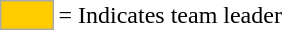<table>
<tr>
<td style="background:#fc0; border:1px solid #aaa; width:2em;"></td>
<td>= Indicates team leader</td>
</tr>
</table>
